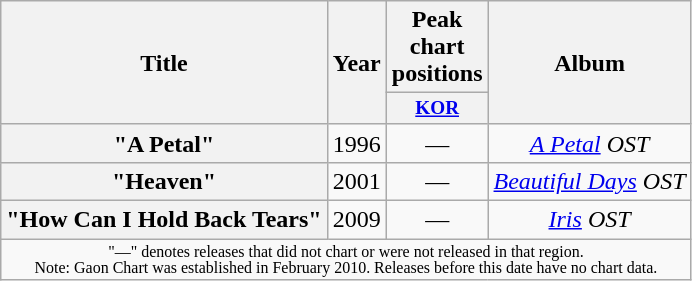<table class="wikitable plainrowheaders" style="text-align:center;">
<tr>
<th scope="col" rowspan="2">Title</th>
<th scope="col" rowspan="2">Year</th>
<th scope="col" colspan="1">Peak chart positions</th>
<th scope="col" rowspan="2">Album</th>
</tr>
<tr>
<th scope="col" style="width:2.5em;font-size:80%;"><a href='#'>KOR</a><br></th>
</tr>
<tr>
<th scope="row">"A Petal"</th>
<td>1996</td>
<td>—</td>
<td><em><a href='#'>A Petal</a> OST</em></td>
</tr>
<tr>
<th scope="row">"Heaven"</th>
<td>2001</td>
<td>—</td>
<td><em><a href='#'>Beautiful Days</a> OST</em></td>
</tr>
<tr>
<th scope="row">"How Can I Hold Back Tears"</th>
<td>2009</td>
<td>—</td>
<td><em><a href='#'>Iris</a> OST</em></td>
</tr>
<tr>
<td colspan="5" style="font-size:8pt;">"—" denotes releases that did not chart or were not released in that region.<br>Note: Gaon Chart was established in February 2010. Releases before this date have no chart data.</td>
</tr>
</table>
